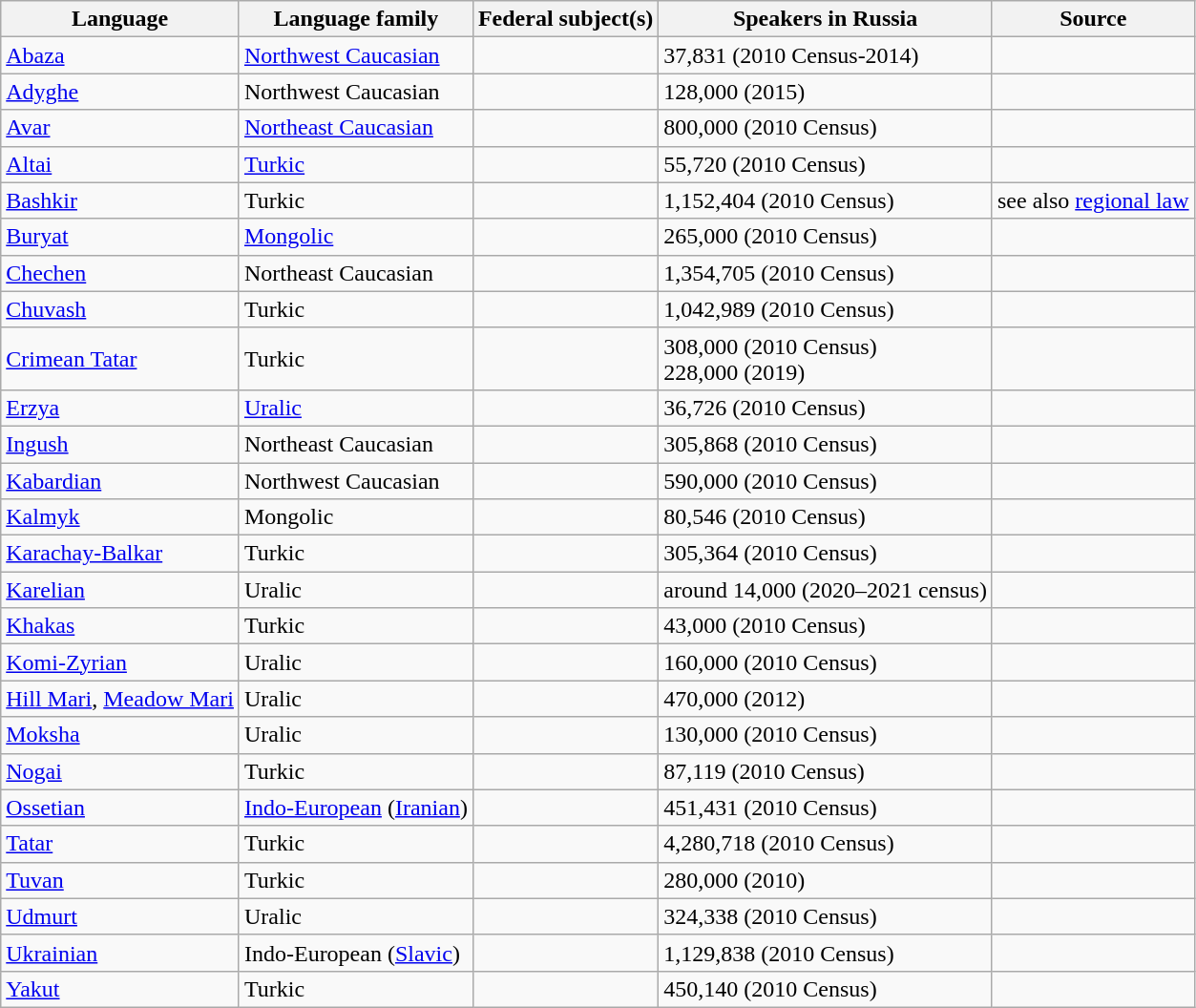<table class="wikitable sortable">
<tr>
<th>Language</th>
<th>Language family</th>
<th>Federal subject(s)</th>
<th data-sort-type=number>Speakers in Russia</th>
<th>Source</th>
</tr>
<tr>
<td><a href='#'>Abaza</a></td>
<td><a href='#'>Northwest Caucasian</a></td>
<td></td>
<td>37,831 (2010 Census-2014)</td>
<td></td>
</tr>
<tr>
<td><a href='#'>Adyghe</a></td>
<td>Northwest Caucasian</td>
<td></td>
<td>128,000 (2015)</td>
<td></td>
</tr>
<tr>
<td><a href='#'>Avar</a></td>
<td><a href='#'>Northeast Caucasian</a></td>
<td></td>
<td>800,000 (2010 Census)</td>
<td></td>
</tr>
<tr>
<td><a href='#'>Altai</a></td>
<td><a href='#'>Turkic</a></td>
<td></td>
<td>55,720 (2010 Census)</td>
<td></td>
</tr>
<tr>
<td><a href='#'>Bashkir</a></td>
<td>Turkic</td>
<td></td>
<td>1,152,404 (2010 Census)</td>
<td> see also <a href='#'>regional law</a></td>
</tr>
<tr>
<td><a href='#'>Buryat</a></td>
<td><a href='#'>Mongolic</a></td>
<td></td>
<td>265,000 (2010 Census)</td>
<td></td>
</tr>
<tr>
<td><a href='#'>Chechen</a></td>
<td>Northeast Caucasian</td>
<td><br></td>
<td>1,354,705 (2010 Census)</td>
<td></td>
</tr>
<tr>
<td><a href='#'>Chuvash</a></td>
<td>Turkic</td>
<td></td>
<td>1,042,989 (2010 Census)</td>
<td></td>
</tr>
<tr>
<td><a href='#'>Crimean Tatar</a></td>
<td>Turkic</td>
<td></td>
<td>308,000 (2010 Census)<br>228,000 (2019)</td>
<td></td>
</tr>
<tr>
<td><a href='#'>Erzya</a></td>
<td><a href='#'>Uralic</a></td>
<td></td>
<td>36,726 (2010 Census)</td>
<td></td>
</tr>
<tr>
<td><a href='#'>Ingush</a></td>
<td>Northeast Caucasian</td>
<td></td>
<td>305,868 (2010 Census)</td>
<td></td>
</tr>
<tr>
<td><a href='#'>Kabardian</a></td>
<td>Northwest Caucasian</td>
<td><br></td>
<td>590,000 (2010 Census)</td>
<td></td>
</tr>
<tr>
<td><a href='#'>Kalmyk</a></td>
<td>Mongolic</td>
<td></td>
<td>80,546 (2010 Census)</td>
<td></td>
</tr>
<tr>
<td><a href='#'>Karachay-Balkar</a></td>
<td>Turkic</td>
<td><br></td>
<td>305,364 (2010 Census)</td>
<td></td>
</tr>
<tr>
<td><a href='#'>Karelian</a></td>
<td>Uralic</td>
<td></td>
<td>around 14,000 (2020–2021 census)</td>
<td></td>
</tr>
<tr>
<td><a href='#'>Khakas</a></td>
<td>Turkic</td>
<td></td>
<td>43,000 (2010 Census)</td>
<td></td>
</tr>
<tr>
<td><a href='#'>Komi-Zyrian</a></td>
<td>Uralic</td>
<td></td>
<td>160,000 (2010 Census)</td>
<td></td>
</tr>
<tr>
<td><a href='#'>Hill Mari</a>, <a href='#'>Meadow Mari</a></td>
<td>Uralic</td>
<td></td>
<td>470,000 (2012)</td>
<td></td>
</tr>
<tr>
<td><a href='#'>Moksha</a></td>
<td>Uralic</td>
<td></td>
<td>130,000 (2010 Census)</td>
<td></td>
</tr>
<tr>
<td><a href='#'>Nogai</a></td>
<td>Turkic</td>
<td><br></td>
<td>87,119 (2010 Census)</td>
<td></td>
</tr>
<tr>
<td><a href='#'>Ossetian</a></td>
<td><a href='#'>Indo-European</a> (<a href='#'>Iranian</a>)</td>
<td></td>
<td>451,431 (2010 Census)</td>
<td></td>
</tr>
<tr>
<td><a href='#'>Tatar</a></td>
<td>Turkic</td>
<td></td>
<td>4,280,718 (2010 Census)</td>
<td></td>
</tr>
<tr>
<td><a href='#'>Tuvan</a></td>
<td>Turkic</td>
<td></td>
<td>280,000 (2010)</td>
<td></td>
</tr>
<tr>
<td><a href='#'>Udmurt</a></td>
<td>Uralic</td>
<td></td>
<td>324,338 (2010 Census)</td>
<td></td>
</tr>
<tr>
<td><a href='#'>Ukrainian</a></td>
<td>Indo-European (<a href='#'>Slavic</a>)</td>
<td></td>
<td>1,129,838 (2010 Census)</td>
<td></td>
</tr>
<tr>
<td><a href='#'>Yakut</a></td>
<td>Turkic</td>
<td></td>
<td>450,140 (2010 Census)</td>
<td></td>
</tr>
</table>
